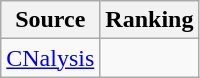<table class="wikitable" style="text-align:center">
<tr>
<th>Source</th>
<th>Ranking</th>
</tr>
<tr>
<td align=left><a href='#'>CNalysis</a></td>
<td></td>
</tr>
</table>
